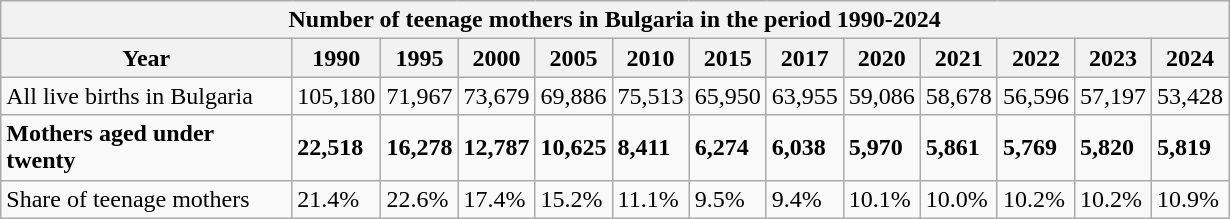<table class="wikitable">
<tr>
<th colspan=19>Number of teenage mothers in Bulgaria in the period 1990-2024</th>
</tr>
<tr>
<th style="width:140pt; align="left">Year</th>
<th>1990</th>
<th>1995</th>
<th>2000</th>
<th>2005</th>
<th>2010</th>
<th>2015</th>
<th>2017</th>
<th>2020</th>
<th>2021</th>
<th>2022</th>
<th>2023</th>
<th>2024</th>
</tr>
<tr>
<td>All live births in Bulgaria</td>
<td>105,180</td>
<td>71,967</td>
<td>73,679</td>
<td>69,886</td>
<td>75,513</td>
<td>65,950</td>
<td>63,955</td>
<td>59,086</td>
<td>58,678</td>
<td>56,596</td>
<td>57,197</td>
<td>53,428</td>
</tr>
<tr>
<td><strong>Mothers aged under twenty</strong></td>
<td><strong>22,518</strong></td>
<td><strong>16,278</strong></td>
<td><strong>12,787</strong></td>
<td><strong>10,625</strong></td>
<td><strong>8,411</strong></td>
<td><strong>6,274</strong></td>
<td><strong>6,038</strong></td>
<td><strong>5,970</strong></td>
<td><strong>5,861</strong></td>
<td><strong>5,769</strong></td>
<td><strong>5,820</strong></td>
<td><strong>5,819</strong></td>
</tr>
<tr>
<td>Share of teenage mothers</td>
<td> 21.4%</td>
<td>22.6%</td>
<td> 17.4%</td>
<td> 15.2%</td>
<td> 11.1%</td>
<td> 9.5%</td>
<td> 9.4%</td>
<td> 10.1%</td>
<td> 10.0%</td>
<td> 10.2%</td>
<td> 10.2%</td>
<td> 10.9%</td>
</tr>
</table>
